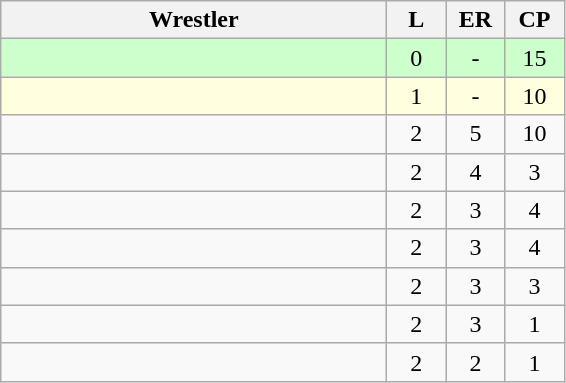<table class="wikitable" style="text-align: center;" |>
<tr>
<th width="250">Wrestler</th>
<th width="32">L</th>
<th width="32">ER</th>
<th width="32">CP</th>
</tr>
<tr bgcolor="ccffcc">
<td style="text-align:left;"></td>
<td>0</td>
<td>-</td>
<td>15</td>
</tr>
<tr bgcolor="lightyellow">
<td style="text-align:left;"></td>
<td>1</td>
<td>-</td>
<td>10</td>
</tr>
<tr>
<td style="text-align:left;"></td>
<td>2</td>
<td>5</td>
<td>10</td>
</tr>
<tr>
<td style="text-align:left;"></td>
<td>2</td>
<td>4</td>
<td>3</td>
</tr>
<tr>
<td style="text-align:left;"></td>
<td>2</td>
<td>3</td>
<td>4</td>
</tr>
<tr>
<td style="text-align:left;"></td>
<td>2</td>
<td>3</td>
<td>4</td>
</tr>
<tr>
<td style="text-align:left;"></td>
<td>2</td>
<td>3</td>
<td>3</td>
</tr>
<tr>
<td style="text-align:left;"></td>
<td>2</td>
<td>3</td>
<td>1</td>
</tr>
<tr>
<td style="text-align:left;"></td>
<td>2</td>
<td>2</td>
<td>1</td>
</tr>
</table>
